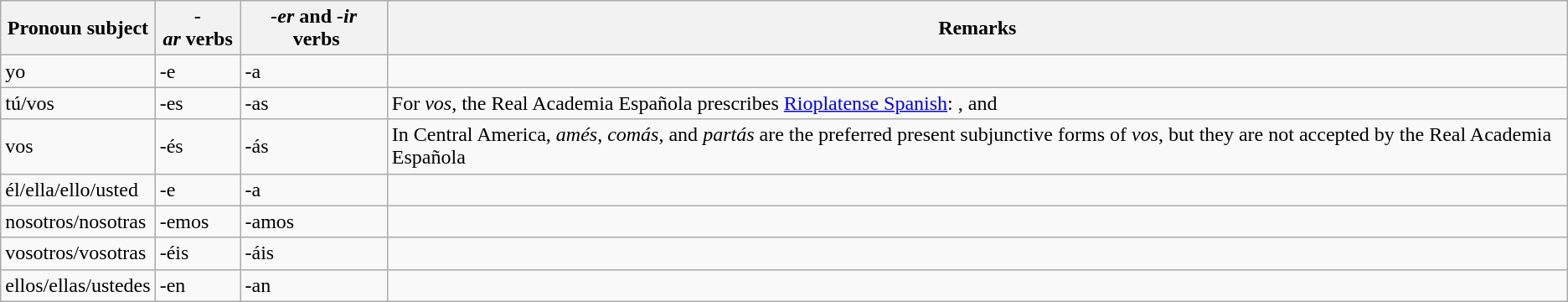<table class="wikitable">
<tr>
<th>Pronoun subject</th>
<th><em>-ar</em> verbs</th>
<th><em>-er</em> and <em>-ir</em>  verbs</th>
<th>Remarks</th>
</tr>
<tr>
<td>yo</td>
<td>-e</td>
<td>-a</td>
<td> </td>
</tr>
<tr>
<td>tú/vos</td>
<td>-es</td>
<td>-as</td>
<td>For <em>vos</em>, the Real Academia Española prescribes <a href='#'>Rioplatense Spanish</a>: <em></em>, <em></em> and <em></em></td>
</tr>
<tr>
<td>vos</td>
<td>-és</td>
<td>-ás</td>
<td>In Central America, <em>amés</em>, <em>comás</em>, and <em>partás</em> are the preferred present subjunctive forms of <em>vos</em>, but they are not accepted by the Real Academia Española</td>
</tr>
<tr>
<td>él/ella/ello/usted</td>
<td>-e</td>
<td>-a</td>
<td> </td>
</tr>
<tr>
<td>nosotros/nosotras</td>
<td>-emos</td>
<td>-amos</td>
<td> </td>
</tr>
<tr>
<td>vosotros/vosotras</td>
<td>-éis</td>
<td>-áis</td>
<td> </td>
</tr>
<tr>
<td>ellos/ellas/ustedes</td>
<td>-en</td>
<td>-an</td>
<td> </td>
</tr>
</table>
